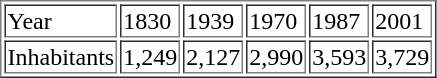<table border="1">
<tr>
<td>Year</td>
<td>1830</td>
<td>1939</td>
<td>1970</td>
<td>1987</td>
<td>2001</td>
</tr>
<tr --->
<td>Inhabitants</td>
<td>1,249</td>
<td>2,127</td>
<td>2,990</td>
<td>3,593</td>
<td>3,729</td>
</tr>
</table>
